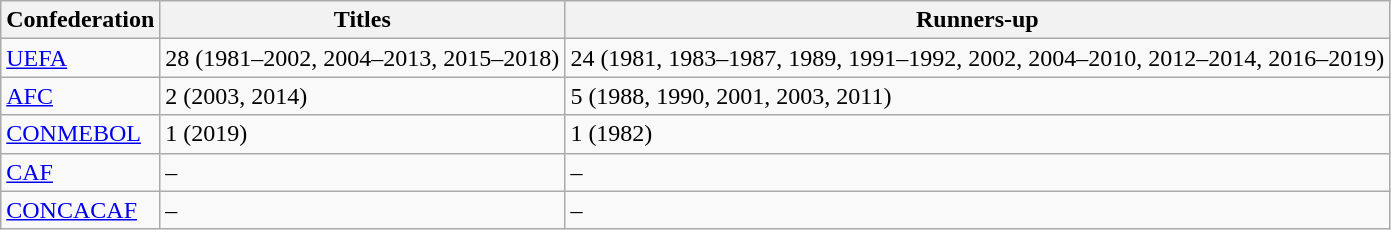<table class="wikitable sortable">
<tr>
<th>Confederation</th>
<th>Titles</th>
<th>Runners-up</th>
</tr>
<tr>
<td><a href='#'>UEFA</a></td>
<td>28 (1981–2002, 2004–2013, 2015–2018)</td>
<td>24 (1981, 1983–1987, 1989, 1991–1992, 2002, 2004–2010, 2012–2014, 2016–2019)</td>
</tr>
<tr>
<td><a href='#'>AFC</a></td>
<td>2 (2003, 2014)</td>
<td>5 (1988, 1990, 2001, 2003, 2011)</td>
</tr>
<tr>
<td><a href='#'>CONMEBOL</a></td>
<td>1 (2019)</td>
<td>1 (1982)</td>
</tr>
<tr>
<td><a href='#'>CAF</a></td>
<td>–</td>
<td>–</td>
</tr>
<tr>
<td><a href='#'>CONCACAF</a></td>
<td>–</td>
<td>–</td>
</tr>
</table>
